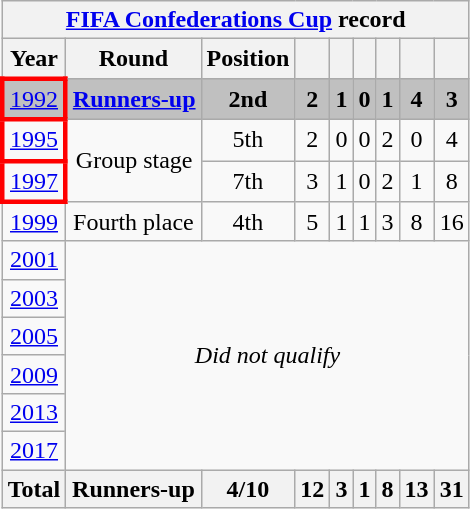<table class="wikitable" style="text-align: center;">
<tr>
<th colspan=10><a href='#'>FIFA Confederations Cup</a> record</th>
</tr>
<tr>
<th>Year</th>
<th>Round</th>
<th>Position</th>
<th></th>
<th></th>
<th></th>
<th></th>
<th></th>
<th></th>
</tr>
<tr style="background:Silver;">
<td style="border: 3px solid red"> <a href='#'>1992</a></td>
<td><strong><a href='#'>Runners-up</a></strong></td>
<td><strong>2nd</strong></td>
<td><strong>2</strong></td>
<td><strong>1</strong></td>
<td><strong>0</strong></td>
<td><strong>1</strong></td>
<td><strong>4</strong></td>
<td><strong>3</strong></td>
</tr>
<tr>
<td style="border: 3px solid red"> <a href='#'>1995</a></td>
<td rowspan=2>Group stage</td>
<td>5th</td>
<td>2</td>
<td>0</td>
<td>0</td>
<td>2</td>
<td>0</td>
<td>4</td>
</tr>
<tr>
<td style="border: 3px solid red"> <a href='#'>1997</a></td>
<td>7th</td>
<td>3</td>
<td>1</td>
<td>0</td>
<td>2</td>
<td>1</td>
<td>8</td>
</tr>
<tr>
<td> <a href='#'>1999</a></td>
<td>Fourth place</td>
<td>4th</td>
<td>5</td>
<td>1</td>
<td>1</td>
<td>3</td>
<td>8</td>
<td>16</td>
</tr>
<tr>
<td>  <a href='#'>2001</a></td>
<td rowspan=6 colspan=8><em>Did not qualify</em></td>
</tr>
<tr>
<td> <a href='#'>2003</a></td>
</tr>
<tr>
<td> <a href='#'>2005</a></td>
</tr>
<tr>
<td> <a href='#'>2009</a></td>
</tr>
<tr>
<td> <a href='#'>2013</a></td>
</tr>
<tr>
<td> <a href='#'>2017</a></td>
</tr>
<tr>
<th>Total</th>
<th>Runners-up</th>
<th>4/10</th>
<th>12</th>
<th>3</th>
<th>1</th>
<th>8</th>
<th>13</th>
<th>31</th>
</tr>
</table>
